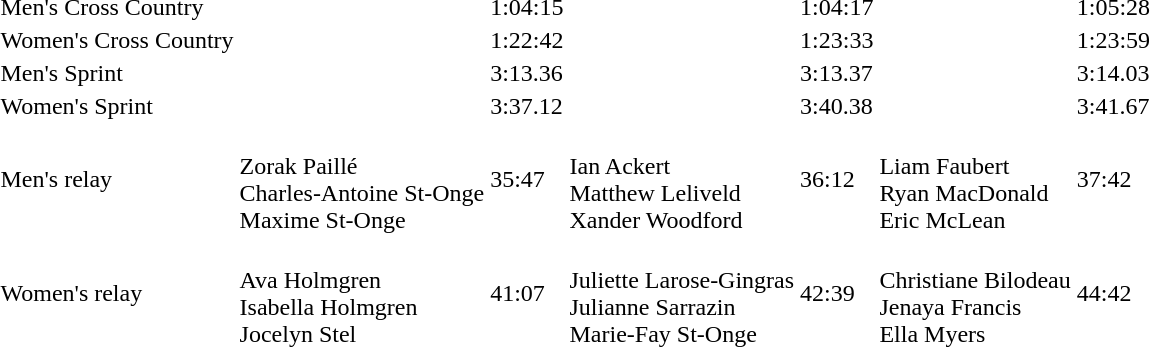<table>
<tr>
<td>Men's Cross Country</td>
<td></td>
<td>1:04:15</td>
<td></td>
<td>1:04:17</td>
<td></td>
<td>1:05:28</td>
</tr>
<tr>
<td>Women's Cross Country</td>
<td></td>
<td>1:22:42</td>
<td></td>
<td>1:23:33</td>
<td></td>
<td>1:23:59</td>
</tr>
<tr>
<td>Men's Sprint</td>
<td></td>
<td>3:13.36</td>
<td></td>
<td>3:13.37</td>
<td></td>
<td>3:14.03</td>
</tr>
<tr>
<td>Women's Sprint</td>
<td></td>
<td>3:37.12</td>
<td></td>
<td>3:40.38</td>
<td></td>
<td>3:41.67</td>
</tr>
<tr>
<td>Men's relay</td>
<td><br>Zorak Paillé<br>Charles-Antoine St-Onge<br>Maxime St-Onge</td>
<td>35:47</td>
<td><br>Ian Ackert<br>Matthew Leliveld<br>Xander Woodford</td>
<td>36:12</td>
<td> <br>Liam Faubert<br>Ryan MacDonald<br>Eric McLean</td>
<td>37:42</td>
</tr>
<tr>
<td>Women's relay</td>
<td><br>Ava Holmgren<br>Isabella Holmgren<br>Jocelyn Stel</td>
<td>41:07</td>
<td><br>Juliette Larose-Gingras<br>Julianne Sarrazin<br>Marie-Fay St-Onge</td>
<td>42:39</td>
<td><br>Christiane Bilodeau<br>Jenaya Francis<br>Ella Myers</td>
<td>44:42</td>
</tr>
</table>
